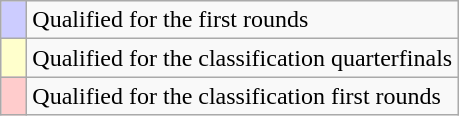<table class=wikitable>
<tr>
<td width=10px style="background-color:#ccccff;"></td>
<td>Qualified for the first rounds</td>
</tr>
<tr>
<td width=10px style="background-color:#ffffcc;"></td>
<td>Qualified for the classification quarterfinals</td>
</tr>
<tr>
<td width=10px style="background-color:#ffcccc;"></td>
<td>Qualified for the classification first rounds</td>
</tr>
</table>
